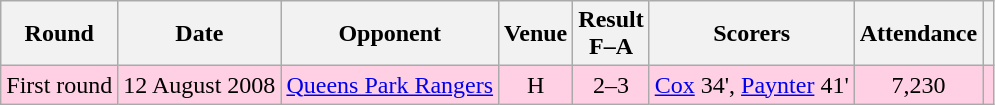<table class="wikitable" style="text-align:center;">
<tr>
<th>Round</th>
<th>Date</th>
<th>Opponent</th>
<th>Venue</th>
<th>Result<br>F–A</th>
<th class=unsortable>Scorers</th>
<th>Attendance</th>
<th></th>
</tr>
<tr bgcolor="#ffd0e3">
<td>First round</td>
<td>12 August 2008</td>
<td><a href='#'>Queens Park Rangers</a></td>
<td>H</td>
<td>2–3</td>
<td><a href='#'>Cox</a> 34', <a href='#'>Paynter</a> 41'</td>
<td>7,230</td>
<td></td>
</tr>
</table>
